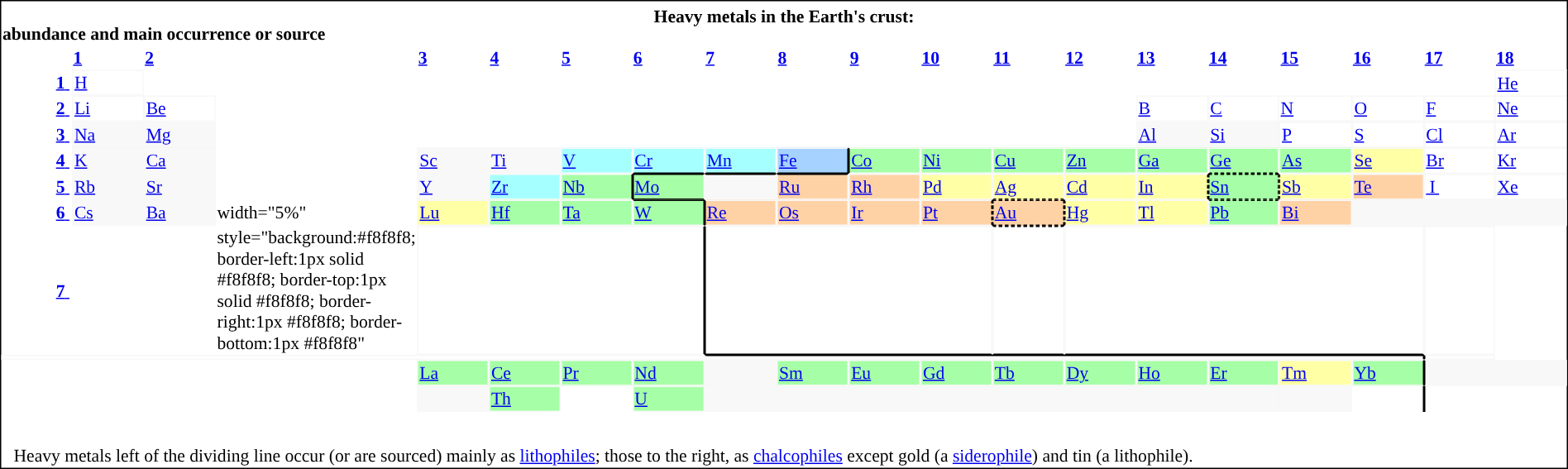<table cellpadding="1" cellspacing="0" border="0" style="font-size:90%; border:1px solid ">
<tr>
<td style="line-height:5px" colspan=20> </td>
</tr>
<tr>
<th style="line-height:8px" colspan=20>Heavy metals in the Earth's crust:</th>
</tr>
<tr>
<td colspan=20><strong>abundance and main occurrence or source</strong></td>
</tr>
<tr>
<td></td>
<td><a href='#'><strong>1</strong></a></td>
<td><a href='#'><strong>2</strong></a></td>
<td></td>
<td><a href='#'><strong>3</strong></a></td>
<td><a href='#'><strong>4</strong></a></td>
<td><a href='#'><strong>5</strong></a></td>
<td><a href='#'><strong>6</strong></a></td>
<td><a href='#'><strong>7</strong></a></td>
<td><a href='#'><strong>8</strong></a></td>
<td><a href='#'><strong>9</strong></a></td>
<td><a href='#'><strong>10</strong></a></td>
<td><a href='#'><strong>11</strong></a></td>
<td><a href='#'><strong>12</strong></a></td>
<td><a href='#'><strong>13</strong></a></td>
<td><a href='#'><strong>14</strong></a></td>
<td><a href='#'><strong>15</strong></a></td>
<td><a href='#'><strong>16</strong></a></td>
<td><a href='#'><strong>17</strong></a></td>
<td><a href='#'><strong>18</strong></a></td>
</tr>
<tr>
<td style="text-align:right; padding-right:2px;"><a href='#'><strong>1</strong> </a></td>
<td style="border-left:1px solid #f8f8f8; border-top:1px solid #f8f8f8; border-right:1px solid #f8f8f8; border-bottom:1px solid #f8f8f8"><a href='#'>H</a></td>
<td colspan=17></td>
<td style="border-left:1px solid #f8f8f8; border-top:1px solid #f8f8f8; border-right:1px solid #f8f8f8"><a href='#'>He</a></td>
</tr>
<tr>
<td style="text-align:right; padding-right:2px;"><a href='#'><strong>2</strong> </a></td>
<td style="background:##f8f8f8; border-left:1px solid #f8f8f8; border-top:1px solid #f8f8f8; border-right:1px solid #f8f8f8; border-bottom:1px solid #f8f8f8"><a href='#'>Li</a></td>
<td style="background:##f8f8f8; border-left:1px solid #f8f8f8; border-top:1px solid #f8f8f8; border-right:1px solid #f8f8f8; border-bottom:1px solid #f8f8f8"><a href='#'>Be</a></td>
<td colspan=11></td>
<td style="background:##f8f8f8; border-left:1px solid #f8f8f8; border-top:1px solid #f8f8f8; border-right:1px solid #f8f8f8; border-bottom:1px solid #f8f8f8"><a href='#'>B</a></td>
<td style="border-left:1px solid #f8f8f8; border-top:1px solid #f8f8f8; border-right:1px solid #f8f8f8; border-bottom:1px solid #f8f8f8"><a href='#'>C</a></td>
<td style="border-left:1px solid ##f8f8f8; border-top:1px solid #f8f8f8; border-right:1px solid #f8f8f8; border-bottom:1px solid #f8f8f8"><a href='#'>N</a></td>
<td style="border-left:1px solid #f8f8f8; border-top:1px solid #f8f8f8; border-right:1px solid #f8f8f8; border-bottom:1px solid #f8f8f8"><a href='#'>O</a></td>
<td style="border-left:1px solid #f8f8f8; border-top:1px solid #f8f8f8; border-right:1px solid #f8f8f8; border-bottom:1px solid #f8f8f8"><a href='#'>F</a></td>
<td style="border-left:1px solid #f8f8f8; border-top:1px solid #f8f8f8; border-right:1px solid #f8f8f8; border-bottom:1px solid #f8f8f8"><a href='#'>Ne</a></td>
</tr>
<tr>
<td style="text-align:right; padding-right:2px;"><a href='#'><strong>3</strong> </a></td>
<td style="background:#f8f8f8; border-top:1px solid #f8f8f8; border-left:1px solid #f8f8f8; border-right:1px solid #f8f8f8; border-bottom:1px solid #f8f8f8"><a href='#'>Na</a></td>
<td style="background:#f8f8f8; border-left:1px solid #f8f8f8; border-top:1px solid #f8f8f8; border-right:1px solid #f8f8f8; border-bottom:1px solid #f8f8f8"><a href='#'>Mg</a></td>
<td colspan=3></td>
<td colspan=4></td>
<td colspan=4></td>
<td style="background:#f8f8f8; border-left:1px solid #f8f8f8; border-top:1px solid #f8f8f8; border-right:1px solid #f8f8f8; border-bottom:1px solid #f8f8f8"><a href='#'>Al</a></td>
<td style="background:#f8f8f8; border-left:1px solid #f8f8f8; border-top:1px solid #f8f8f8; border-right:1px solid #f8f8f8; border-bottom:1px solid #f8f8f8"><a href='#'>Si</a></td>
<td style="border-left:1px solid #f8f8f8; border-top:1px solid #f8f8f8; border-right:1px solid #f8f8f8; border-bottom:1px solid #f8f8f8"><a href='#'>P</a></td>
<td style="border-left:1px solid #f8f8f8; border-top:1px solid #f8f8f8; border-right:1px solid #f8f8f8; border-bottom:1px solid #f8f8f8"><a href='#'>S</a></td>
<td style="border-left:1px solid #f8f8f8; border-top:1px solid #f8f8f8; border-right:1px solid #f8f8f8; border-bottom:1px solid #f8f8f8"><a href='#'>Cl</a></td>
<td style="border-left:1px solid #f8f8f8; border-top:1px solid #f8f8f8; border-right:1px solid #f8f8f8; border-bottom:1px solid #f8f8f8"><a href='#'>Ar</a></td>
</tr>
<tr>
<td style="text-align:right; padding-right:2px;"><a href='#'><strong>4</strong> </a></td>
<td style="background:#f8f8f8; border-left:1px solid #f8f8f8; border-top:1px solid #f8f8f8; border-right:1px solid #f8f8f8; border-bottom:1px solid #f8f8f8"><a href='#'>K</a></td>
<td style="background:#f8f8f8; border-left:1px solid #f8f8f8; border-top:1px solid #f8f8f8; border-right:1px solid #f8f8f8; border-bottom:1px solid #f8f8f8"><a href='#'>Ca</a></td>
<td></td>
<td style="background:#f8f8f8; border-left:1px solid #f8f8f8; border-top:1px solid #f8f8f8; border-right:1px solid #f8f8f8; border-bottom:1px solid #f8f8f8"><a href='#'>Sc</a></td>
<td style="background:#f8f8f8; border-left:1px solid #f8f8f8; border-top:1px solid #f8f8f8; border-right:1px solid #f8f8f8; border-bottom:1px solid #f8f8f8"><a href='#'>Ti</a></td>
<td style="background:#a6ffff; border-left:1px solid #f8f8f8; border-top:1px solid #f8f8f8; border-right:1px solid #f8f8f8; border-bottom:1px solid #f8f8f8"><a href='#'>V</a></td>
<td style="background:#a6ffff; border-left:1px solid #f8f8f8; border-top:1px solid #f8f8f8; border-right:1px solid #f8f8f8; border-bottom:1px solid black"><a href='#'>Cr</a></td>
<td style="background:#a6ffff; border-left:1px solid #f8f8f8; border-top:1px solid #f8f8f8; border-right:1px solid #f8f8f8; border-bottom:1px solid black"><a href='#'>Mn</a></td>
<td style="background:#a6d2ff; border-left:1px solid #f8f8f8; border-top:1px solid #f8f8f8; border-right:1px solid black; border-bottom:1px solid black"><a href='#'>Fe</a></td>
<td style="background:#a6ffa6; border-left:1px solid black; border-top:1px solid #f8f8f8; border-right:1px solid #f8f8f8; border-bottom:1px solid #f8f8f8"><a href='#'>Co</a></td>
<td style="background:#a6ffa6; border-left:1px solid #f8f8f8; border-top:1px solid #f8f8f8; border-right:1px solid #f8f8f8; border-bottom:1px solid #f8f8f8"><a href='#'>Ni</a></td>
<td style="background:#a6ffa6; border-left:1px solid #f8f8f8; border-top:1px solid #f8f8f8; border-right:1px solid #f8f8f8; border-bottom:1px solid #f8f8f8"><a href='#'>Cu</a></td>
<td style="background:#a6ffa6; border-left:1px solid #f8f8f8; border-top:1px solid #f8f8f8; border-right:1px solid #f8f8f8; border-bottom:1px solid #f8f8f8"><a href='#'>Zn</a></td>
<td style="background:#a6ffa6; border-left:1px solid #f8f8f8; border-top:1px solid #f8f8f8; border-right:1px solid #f8f8f8; border-bottom:1px solid #f8f8f8"><a href='#'>Ga</a></td>
<td style="background:#a6ffa6; border-left:1px solid #f8f8f8; border-top:1px solid #f8f8f8; border-right:1px solid #f8f8f8; border-bottom:1px dashed black"><a href='#'>Ge</a></td>
<td style="background:#a6ffa6; border-left:1px solid #f8f8f8; border-top:1px solid #f8f8f8; border-right:1px solid #f8f8f8; border-bottom:1px solid #f8f8f8"><a href='#'>As</a></td>
<td style="background:#ffffa6; border-left:1px solid #f8f8f8; border-top:1px solid #f8f8f8; border-right:1px solid #f8f8f8; border-bottom:1px solid #f8f8f8"><a href='#'>Se</a></td>
<td style="border-left:1px solid #f8f8f8; border-top:1px solid #f8f8f8; border-right:1px solid #f8f8f8; border-bottom:1px solid #f8f8f8"><a href='#'>Br</a></td>
<td style="border-left:1px solid #f8f8f8; border-top:1px solid #f8f8f8; border-right:1px solid #f8f8f8; border-bottom:1px solid #f8f8f8"><a href='#'>Kr</a></td>
</tr>
<tr>
<td style="text-align:right; padding-right:2px;"><a href='#'><strong>5</strong> </a></td>
<td style="background:#f8f8f8; border-left:1px solid #f8f8f8; border-top:1px solid #f8f8f8; border-right:1px solid #f8f8f8; border-bottom:1px solid #f8f8f8"><a href='#'>Rb</a></td>
<td style="background:#f8f8f8; border-left:1px solid #f8f8f8; border-top:1px solid #f8f8f8; border-right:1px solid #f8f8f8; border-bottom:1px solid #f8f8f8"><a href='#'>Sr</a></td>
<td></td>
<td style="background:#f8f8f8; border-left:1px solid #f8f8f8; border-top:1px solid #f8f8f8; border-right:1px solid #f8f8f8; border-bottom:1px solid #f8f8f8"><a href='#'>Y</a></td>
<td style="background:#a6ffff; border-left:1px solid #f8f8f8; border-top:1px solid #f8f8f8; border-right:1px solid #f8f8f8; border-bottom:1px solid #f8f8f8"><a href='#'>Zr</a></td>
<td style="background:#a6ffa6; border-left:1px solid #f8f8f8; border-top:1px solid #f8f8f8; border-right:1px solid black; border-bottom:1px solid #f8f8f8"><a href='#'>Nb</a></td>
<td style="background:#a6ffa6; border-left:1px solid black; border-top:1px solid black; border-right:1px solid #f8f8f8; border-bottom:1px solid black"><a href='#'>Mo</a></td>
<td style="background:#f8f8f8; border-left:1px solid #f8f8f8; border-top:1px solid black; border-right:1px solid #f8f8f8; border-bottom:1px solid #f8f8f8"></td>
<td style="background:#ffd2a6; border-left:1px solid #f8f8f8; border-top:1px solid black; border-right:1px solid #f8f8f8; border-bottom:1px solid #f8f8f8"><a href='#'>Ru</a></td>
<td style="background:#ffd2a6; border-left:1px solid #f8f8f8; border-top:1px solid #f8f8f8; border-right:1px solid #f8f8f8; border-bottom:1px solid #f8f8f8"><a href='#'>Rh</a></td>
<td style="background:#ffffa6; border-left:1px solid #f8f8f8; border-top:1px solid #f8f8f8; border-right:1px solid #f8f8f8; border-bottom:1px solid #f8f8f8"><a href='#'>Pd</a></td>
<td style="background:#ffffa6; border-left:1px solid #f8f8f8; border-top:1px solid #f8f8f8; border-right:1px solid #f8f8f8; border-bottom:1px dashed black"><a href='#'>Ag</a></td>
<td style="background:#ffffa6; border-left:1px solid #f8f8f8; border-top:1px solid #f8f8f8; border-right:1px solid #f8f8f8; border-bottom:1px solid #f8f8f8"><a href='#'>Cd</a></td>
<td style="background:#ffffa6; border-left:1px solid #f8f8f8; border-top:1px solid #f8f8f8; border-right:1px dashed black; border-bottom:1px solid #f8f8f8"><a href='#'>In</a></td>
<td style="background:#a6ffa6; border-left:1px dashed black; border-top:1px dashed black; border-right:1px dashed black; border-bottom:1px dashed black"><a href='#'>Sn</a></td>
<td style="background:#ffffa6; border-left:1px dashed black; border-top:1px solid #f8f8f8; border-right:1px solid #f8f8f8; border-bottom:1px solid #f8f8f8"><a href='#'>Sb</a></td>
<td style="background:#ffd2a6; border-left:1px solid #f8f8f8; border-top:1px solid #f8f8f8; border-right:1px solid #f8f8f8; border-bottom:1px solid #f8f8f8"><a href='#'>Te</a></td>
<td style="border-left:1px solid #f8f8f8; border-top:1px solid #f8f8f8; border-right:1px solid #f8f8f8; border-bottom:1px solid #f8f8f8"><a href='#'> I </a></td>
<td style="border-left:1px solid #f8f8f8; border-top:1px solid #f8f8f8; border-right:1px solid #f8f8f8; border-bottom:1px solid #f8f8f8"><a href='#'>Xe</a></td>
</tr>
<tr>
<td width="5%" style="text-align:right; padding-right:2px;"><a href='#'><strong>6</strong> </a></td>
<td width="5%" style="background:#f8f8f8; border-left:1px solid #f8f8f8; border-top:1px solid #f8f8f8; border-right:1px solid #f8f8f8; border-bottom:1px solid #f8f8f8"><a href='#'>Cs</a></td>
<td width="5%" style="background:#f8f8f8; border-left:1px solid #f8f8f8; border-top:1px solid #f8f8f8; border-right:1px solid #f8f8f8; border-bottom:1px solid #f8f8f8"><a href='#'>Ba</a></td>
<td>width="5%" </td>
<td width="5%" style="background:#ffffa6; border-left:1px solid #f8f8f8; border-top:1px solid #f8f8f8; border-right:1px solid #f8f8f8; border-bottom:1px solid #f8f8f8"><a href='#'>Lu</a></td>
<td width="5%" style="background:#a6ffa6; border-left:1px solid #f8f8f8; border-top:1px solid #f8f8f8; border-right:1px solid #f8f8f8; border-bottom:1px solid #f8f8f8"><a href='#'>Hf</a></td>
<td width="5%" style="background:#a6ffa6; border-left:1px solid #f8f8f8; border-top:1px solid #f8f8f8; border-right:1px solid #f8f8f8; border-bottom:1px solid #f8f8f8"><a href='#'>Ta</a></td>
<td width="5%" style="background:#a6ffa6; border-left:1px solid #f8f8f8; border-top:1px solid black;   border-right:1px solid black;   border-bottom:1px solid #f8f8f8"><a href='#'>W</a></td>
<td width="5%" style="background:#ffd2a6; border-left:1px solid black;   border-top:1px solid #f8f8f8; border-right:1px solid #f8f8f8; border-bottom:1px solid #f8f8f8"><a href='#'>Re</a></td>
<td width="5%" style="background:#ffd2a6; border-left:1px solid #f8f8f8; border-top:1px solid #f8f8f8; border-right:1px solid #f8f8f8; border-bottom:1px solid #f8f8f8"><a href='#'>Os</a></td>
<td width="5%" style="background:#ffd2a6; border-left:1px solid #f8f8f8; border-top:1px solid #f8f8f8; border-right:1px solid #f8f8f8; border-bottom:1px solid #f8f8f8"><a href='#'>Ir</a></td>
<td width="5%" style="background:#ffd2a6; border-left:1px solid #f8f8f8; border-top:1px solid #f8f8f8; border-right:1px dashed black;  border-bottom:1px solid #f8f8f8"><a href='#'>Pt</a></td>
<td width="5%" style="background:#ffd2a6; border-left:1px dashed black;  border-top:1px dashed black;  border-right:1px dashed black;  border-bottom:1px dashed black"><a href='#'>Au</a></td>
<td width="5%" style="background:#ffffa6; border-left:1px dashed black;  border-top:1px solid #f8f8f8; border-right:1px solid #f8f8f8; border-bottom:1px solid #f8f8f8"><a href='#'>Hg</a></td>
<td width="5%" style="background:#ffffa6; border-left:1px solid #f8f8f8; border-top:1px solid #f8f8f8; border-right:1px solid #f8f8f8; border-bottom:1px solid #f8f8f8"><a href='#'>Tl</a></td>
<td width="5%" style="background:#a6ffa6; border-left:1px solid #f8f8f8; border-top:1px dashed black;  border-right:1px solid #f8f8f8; border-bottom:1px solid #f8f8f8"><a href='#'>Pb</a></td>
<td width="5%" style="background:#ffd2a6; border-left:1px solid #f8f8f8; border-top:1px solid #f8f8f8; border-right:1px solid #f8f8f8; border-bottom:1px solid #f8f8f8"><a href='#'>Bi</a></td>
<td width="5%" style="background:#f8f8f8; border-left:1px solid #f8f8f8; border-top:1px solid #f8f8f8; border-right:1px solid #f8f8f8; border-bottom:1px solid #f8f8f8"></td>
<td width="5%" style="background:#f8f8f8; border-left:1px solid #f8f8f8; border-top:1px solid #f8f8f8; border-right:1px solid #f8f8f8; border-bottom:1px solid #f8f8f8"></td>
<td width="5%" style="background:#f8f8f8; border-left:1px solid #f8f8f8; border-top:1px solid #f8f8f8; border-right:1px solid #f8f8f8; border-bottom:1px solid #f8f8f8"></td>
</tr>
<tr>
<td style="text-align:right; padding-right:2px;"><a href='#'><strong>7</strong> </a></td>
<td></td>
<td></td>
<td>style="background:#f8f8f8; border-left:1px solid #f8f8f8; border-top:1px solid #f8f8f8; border-right:1px #f8f8f8; border-bottom:1px #f8f8f8" </td>
<td colspan=4 style="border-left:1px solid #f8f8f8; border-top:1px solid #f8f8f8; border-right: 1px solid black; border-bottom: 1px solid #f8f8f8"></td>
<td colspan=4 style="border-left:1px solid black; border-top:1px solid #f8f8f8; border-right: 1px solid #f8f8f8; border-bottom: 1px solid black "></td>
<td style="border-left:1px solid #f8f8f8; border-top:1px dashed black; border-right: 1px solid #f8f8f8; border-bottom: 1px solid black "></td>
<td colspan=5 style="border-left:1px solid #f8f8f8; border-top:1px solid #f8f8f8; border-right: 1px solid #f8f8f8; border-bottom: 1px solid black "></td>
<td colspan=1 style="border-left:1px solid #f8f8f8; border-top:1px solid #f8f8f8; border-right: 1px solid #f8f8f8; border-bottom: 1px solid #f8f8f8"></td>
</tr>
<tr>
<td colspan=8  style="border-left:1px solid #f8f8f8; border-top:1px solid #f8f8f8; border-right: 1px solid #f8f8f8; border-bottom: 1px solid #f8f8f8"></td>
<td colspan=10 style="border-left:1px solid #f8f8f8; border-top:1px solid black; border-right: 1px solid black;   border-bottom: 1px solid #f8f8f8"></td>
<td colspan=1  style="border-left:1px solid black;  border-top:1px solid #f8f8f8; border-right: 1px solid #f8f8f8; border-bottom: 1px solid #f8f8f8"></td>
</tr>
<tr>
<td colspan=3></td>
<td></td>
<td style="background:#a6ffa6; border-left:1px solid #f8f8f8; border-top:1px solid #f8f8f8; border-right:1px solid #f8f8f8; border-bottom:1px solid #f8f8f8"><a href='#'>La</a></td>
<td style="background:#a6ffa6; border-left:1px solid #f8f8f8; border-top:1px solid #f8f8f8; border-right:1px solid #f8f8f8; border-bottom:1px solid #f8f8f8"><a href='#'>Ce</a></td>
<td style="background:#a6ffa6; border-left:1px solid #f8f8f8; border-top:1px solid #f8f8f8; border-right:1px solid #f8f8f8; border-bottom:1px solid #f8f8f8"><a href='#'>Pr</a></td>
<td style="background:#a6ffa6; border-left:1px solid #f8f8f8; border-top:1px solid #f8f8f8; border-right:1px solid #f8f8f8; border-bottom:1px solid #f8f8f8"><a href='#'>Nd</a></td>
<td style="background:#f8f8f8; border-left:1px solid #f8f8f8; border-top:1px solid #f8f8f8; border-right:1px solid #f8f8f8; border-bottom:1px solid #f8f8f8"></td>
<td style="background:#a6ffa6; border-left:1px solid #f8f8f8; border-top:1px solid #f8f8f8; border-right:1px solid #f8f8f8; border-bottom:1px solid #f8f8f8"><a href='#'>Sm</a></td>
<td style="background:#a6ffa6; border-left:1px solid #f8f8f8; border-top:1px solid #f8f8f8; border-right:1px solid #f8f8f8; border-bottom:1px solid #f8f8f8"><a href='#'>Eu</a></td>
<td style="background:#a6ffa6; border-left:1px solid #f8f8f8; border-top:1px solid #f8f8f8; border-right:1px solid #f8f8f8; border-bottom:1px solid #f8f8f8"><a href='#'>Gd</a></td>
<td style="background:#a6ffa6; border-left:1px solid #f8f8f8; border-top:1px solid #f8f8f8; border-right:1px solid #f8f8f8; border-bottom:1px solid #f8f8f8"><a href='#'>Tb</a></td>
<td style="background:#a6ffa6; border-left:1px solid #f8f8f8; border-top:1px solid #f8f8f8; border-right:1px solid #f8f8f8; border-bottom:1px solid #f8f8f8"><a href='#'>Dy</a></td>
<td style="background:#a6ffa6; border-left:1px solid #f8f8f8; border-top:1px solid #f8f8f8; border-right:1px solid #f8f8f8; border-bottom:1px solid #f8f8f8"><a href='#'>Ho</a></td>
<td style="background:#a6ffa6; border-left:1px solid #f8f8f8; border-top:1px solid #f8f8f8; border-right:1px solid #f8f8f8; border-bottom:1px solid #f8f8f8"><a href='#'>Er</a></td>
<td style="background:#ffffa6; border-left:1px solid #f8f8f8; border-top:1px solid #f8f8f8; border-right:1px solid #f8f8f8; border-bottom:1px solid #f8f8f8"><a href='#'>Tm</a></td>
<td style="background:#a6ffa6; border-left:1px solid #f8f8f8; border-top:1px solid #f8f8f8; border-right:1px solid black; border-bottom:1px solid #f8f8f8"><a href='#'>Yb</a></td>
<td style="background:#f8f8f8; border-left:1px solid black; border-top:1px solid #f8f8f8; border-right:1px solid #f8f8f8; border-bottom:1px solid #f8f8f8"></td>
<td style="background:#f8f8f8; border-left:1px solid #f8f8f8; border-top:1px solid #f8f8f8; border-right:1px solid #f8f8f8; border-bottom:1px solid #f8f8f8"></td>
</tr>
<tr>
<td colspan=3></td>
<td></td>
<td style="background:#f8f8f8; border-left:1px solid #f8f8f8; border-top:1px solid #f8f8f8; border-right:1px solid #f8f8f8; border-bottom:1px solid #f8f8f8"></td>
<td style="background:#a6ffa6; border-left:1px solid #f8f8f8; border-top:1px solid #f8f8f8; border-right:1px solid #f8f8f8; border-bottom:1px solid #f8f8f8"><a href='#'>Th</a></td>
<td></td>
<td style="background:#a6ffa6; border-left:1px solid #f8f8f8; border-top:1px solid #f8f8f8; border-right:1px solid #f8f8f8; border-bottom:1px solid #f8f8f8"><a href='#'>U</a></td>
<td style="background:#f8f8f8; border-left:1px solid #f8f8f8; border-top:1px solid #f8f8f8; border-right:1px solid #f8f8f8; border-bottom:1px solid #f8f8f8"></td>
<td style="background:#f8f8f8; border-left:1px solid #f8f8f8; border-top:1px solid #f8f8f8; border-right:1px solid #f8f8f8; border-bottom:1px solid #f8f8f8"></td>
<td style="background:#f8f8f8; border-left:1px solid #f8f8f8; border-top:1px solid #f8f8f8; border-right:1px solid #f8f8f8; border-bottom:1px solid #f8f8f8"></td>
<td style="background:#f8f8f8; border-left:1px solid #f8f8f8; border-top:1px solid #f8f8f8; border-right:1px solid #f8f8f8; border-bottom:1px solid #f8f8f8"></td>
<td style="background:#f8f8f8; border-left:1px solid #f8f8f8; border-top:1px solid #f8f8f8; border-right:1px solid #f8f8f8; border-bottom:1px solid #f8f8f8"></td>
<td style="background:#f8f8f8; border-left:1px solid #f8f8f8; border-top:1px solid #f8f8f8; border-right:1px solid #f8f8f8; border-bottom:1px solid #f8f8f8"></td>
<td style="background:#f8f8f8; border-left:1px solid #f8f8f8; border-top:1px solid #f8f8f8; border-right:1px solid #f8f8f8; border-bottom:1px solid #f8f8f8"></td>
<td style="background:#f8f8f8; border-left:1px solid #f8f8f8; border-top:1px solid #f8f8f8; border-right:1px solid #f8f8f8; border-bottom:1px solid #f8f8f8"></td>
<td style="background:#f8f8f8; border-left:1px solid #f8f8f8; border-top:1px solid #f8f8f8; border-right:1px solid #f8f8f8; border-bottom:1px solid #f8f8f8"></td>
<td style="border-right:1px solid black"></td>
<td style="border-left:1px solid black"></td>
<td></td>
</tr>
<tr>
<td style="line-height:8px" colspan=20> </td>
</tr>
<tr>
<td></td>
<td style="text-align:left; font-size:90%" colspan=10></td>
<td style="text-align:left; font-size:90%" colspan=9></td>
</tr>
<tr>
<td></td>
<td style="text-align:left; font-size:90%" colspan=10></td>
<td style="text-align:left; font-size:90%" colspan=9></td>
</tr>
<tr>
<td></td>
<td style="text-align:left; font-size:90%" colspan=10></td>
<td></td>
</tr>
<tr>
<td style="line-height:8px"> </td>
</tr>
<tr>
<td colspan=20 style="text-align:left; padding-left: 10px;">Heavy metals left of the dividing line occur (or are sourced) mainly as <a href='#'>lithophiles</a>; those to the right, as <a href='#'>chalcophiles</a> except gold (a <a href='#'>siderophile</a>) and tin (a lithophile).</td>
</tr>
</table>
